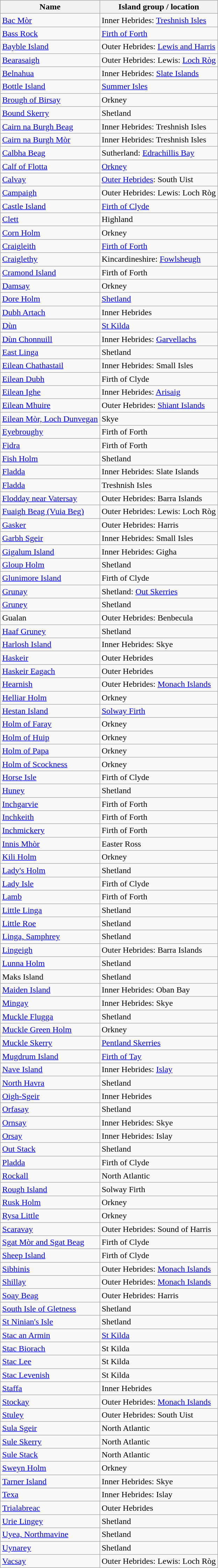<table class="wikitable sortable">
<tr>
<th align=left>Name</th>
<th align=left>Island group / location</th>
</tr>
<tr>
<td><a href='#'>Bac Mòr</a></td>
<td>Inner Hebrides: <a href='#'>Treshnish Isles</a></td>
</tr>
<tr>
<td><a href='#'>Bass Rock</a></td>
<td><a href='#'>Firth of Forth</a></td>
</tr>
<tr>
<td><a href='#'>Bayble Island</a></td>
<td>Outer Hebrides: <a href='#'>Lewis and Harris</a></td>
</tr>
<tr>
<td><a href='#'>Bearasaigh</a></td>
<td>Outer Hebrides: Lewis: <a href='#'>Loch Ròg</a></td>
</tr>
<tr>
<td><a href='#'>Belnahua</a></td>
<td>Inner Hebrides: <a href='#'>Slate Islands</a></td>
</tr>
<tr>
<td><a href='#'>Bottle Island</a></td>
<td><a href='#'>Summer Isles</a></td>
</tr>
<tr>
<td><a href='#'>Brough of Birsay</a></td>
<td>Orkney</td>
</tr>
<tr>
<td><a href='#'>Bound Skerry</a></td>
<td>Shetland</td>
</tr>
<tr>
<td><a href='#'>Cairn na Burgh Beag</a></td>
<td>Inner Hebrides: Treshnish Isles</td>
</tr>
<tr>
<td><a href='#'>Cairn na Burgh Mòr</a></td>
<td>Inner Hebrides: Treshnish Isles</td>
</tr>
<tr>
<td><a href='#'>Calbha Beag</a></td>
<td>Sutherland: <a href='#'>Edrachillis Bay</a></td>
</tr>
<tr>
<td><a href='#'>Calf of Flotta</a></td>
<td><a href='#'>Orkney</a></td>
</tr>
<tr>
<td><a href='#'>Calvay</a></td>
<td><a href='#'>Outer Hebrides</a>: South Uist</td>
</tr>
<tr>
<td><a href='#'>Campaigh</a></td>
<td>Outer Hebrides: Lewis: Loch Ròg</td>
</tr>
<tr>
<td><a href='#'>Castle Island</a></td>
<td><a href='#'>Firth of Clyde</a></td>
</tr>
<tr>
<td><a href='#'>Clett</a></td>
<td>Highland</td>
</tr>
<tr>
<td><a href='#'>Corn Holm</a></td>
<td>Orkney</td>
</tr>
<tr>
<td><a href='#'>Craigleith</a></td>
<td><a href='#'>Firth of Forth</a></td>
</tr>
<tr>
<td><a href='#'>Craiglethy</a></td>
<td>Kincardineshire: <a href='#'>Fowlsheugh</a></td>
</tr>
<tr>
<td><a href='#'>Cramond Island</a></td>
<td>Firth of Forth</td>
</tr>
<tr>
<td><a href='#'>Damsay</a></td>
<td>Orkney</td>
</tr>
<tr>
<td><a href='#'>Dore Holm</a></td>
<td><a href='#'>Shetland</a></td>
</tr>
<tr>
<td><a href='#'>Dubh Artach</a></td>
<td>Inner Hebrides</td>
</tr>
<tr>
<td><a href='#'>Dùn</a></td>
<td><a href='#'>St Kilda</a></td>
</tr>
<tr>
<td><a href='#'>Dùn Chonnuill</a></td>
<td>Inner Hebrides: <a href='#'>Garvellachs</a></td>
</tr>
<tr>
<td><a href='#'>East Linga</a></td>
<td>Shetland</td>
</tr>
<tr>
<td><a href='#'>Eilean Chathastail</a></td>
<td>Inner Hebrides: Small Isles</td>
</tr>
<tr>
<td><a href='#'>Eilean Dubh</a></td>
<td>Firth of Clyde</td>
</tr>
<tr>
<td><a href='#'>Eilean Ighe</a></td>
<td>Inner Hebrides: <a href='#'>Arisaig</a></td>
</tr>
<tr>
<td><a href='#'>Eilean Mhuire</a></td>
<td>Outer Hebrides: <a href='#'>Shiant Islands</a></td>
</tr>
<tr>
<td><a href='#'>Eilean Mòr, Loch Dunvegan</a></td>
<td>Skye</td>
</tr>
<tr>
<td><a href='#'>Eyebroughy</a></td>
<td>Firth of Forth</td>
</tr>
<tr>
<td><a href='#'>Fidra</a></td>
<td>Firth of Forth</td>
</tr>
<tr>
<td><a href='#'>Fish Holm</a></td>
<td>Shetland</td>
</tr>
<tr>
<td><a href='#'>Fladda</a></td>
<td>Inner Hebrides: Slate Islands</td>
</tr>
<tr>
<td><a href='#'>Fladda</a></td>
<td>Treshnish Isles</td>
</tr>
<tr>
<td><a href='#'>Flodday near Vatersay</a></td>
<td>Outer Hebrides: Barra Islands</td>
</tr>
<tr>
<td><a href='#'>Fuaigh Beag (Vuia Beg)</a></td>
<td>Outer Hebrides: Lewis: Loch Ròg</td>
</tr>
<tr>
<td><a href='#'>Gasker</a></td>
<td>Outer Hebrides: Harris</td>
</tr>
<tr>
<td><a href='#'>Garbh Sgeir</a></td>
<td>Inner Hebrides: Small Isles</td>
</tr>
<tr>
<td><a href='#'>Gigalum Island</a></td>
<td>Inner Hebrides: Gigha</td>
</tr>
<tr>
<td><a href='#'>Gloup Holm</a></td>
<td>Shetland</td>
</tr>
<tr>
<td><a href='#'>Glunimore Island</a></td>
<td>Firth of Clyde</td>
</tr>
<tr>
<td><a href='#'>Grunay</a></td>
<td>Shetland: <a href='#'>Out Skerries</a></td>
</tr>
<tr>
<td><a href='#'>Gruney</a></td>
<td>Shetland</td>
</tr>
<tr>
<td>Gualan</td>
<td>Outer Hebrides: Benbecula</td>
</tr>
<tr>
<td><a href='#'>Haaf Gruney</a></td>
<td>Shetland</td>
</tr>
<tr>
<td><a href='#'>Harlosh Island</a></td>
<td>Inner Hebrides: Skye</td>
</tr>
<tr>
<td><a href='#'>Haskeir</a></td>
<td>Outer Hebrides</td>
</tr>
<tr>
<td><a href='#'>Haskeir Eagach</a></td>
<td>Outer Hebrides</td>
</tr>
<tr>
<td><a href='#'>Hearnish</a></td>
<td>Outer Hebrides: <a href='#'>Monach Islands</a></td>
</tr>
<tr>
<td><a href='#'>Helliar Holm</a></td>
<td>Orkney</td>
</tr>
<tr>
<td><a href='#'>Hestan Island</a></td>
<td><a href='#'>Solway Firth</a></td>
</tr>
<tr>
<td><a href='#'>Holm of Faray</a></td>
<td>Orkney</td>
</tr>
<tr>
<td><a href='#'>Holm of Huip</a></td>
<td>Orkney</td>
</tr>
<tr>
<td><a href='#'>Holm of Papa</a></td>
<td>Orkney</td>
</tr>
<tr>
<td><a href='#'>Holm of Scockness</a></td>
<td>Orkney</td>
</tr>
<tr>
<td><a href='#'>Horse Isle</a></td>
<td>Firth of Clyde</td>
</tr>
<tr>
<td><a href='#'>Huney</a></td>
<td>Shetland</td>
</tr>
<tr>
<td><a href='#'>Inchgarvie</a></td>
<td>Firth of Forth</td>
</tr>
<tr>
<td><a href='#'>Inchkeith</a></td>
<td>Firth of Forth</td>
</tr>
<tr>
<td><a href='#'>Inchmickery</a></td>
<td>Firth of Forth</td>
</tr>
<tr>
<td><a href='#'>Innis Mhòr</a></td>
<td>Easter Ross</td>
</tr>
<tr>
<td><a href='#'>Kili Holm</a></td>
<td>Orkney</td>
</tr>
<tr>
<td><a href='#'>Lady's Holm</a></td>
<td>Shetland</td>
</tr>
<tr>
<td><a href='#'>Lady Isle</a></td>
<td>Firth of Clyde</td>
</tr>
<tr>
<td><a href='#'>Lamb</a></td>
<td>Firth of Forth</td>
</tr>
<tr>
<td><a href='#'>Little Linga</a></td>
<td>Shetland</td>
</tr>
<tr>
<td><a href='#'>Little Roe</a></td>
<td>Shetland</td>
</tr>
<tr>
<td><a href='#'>Linga, Samphrey</a></td>
<td>Shetland</td>
</tr>
<tr>
<td><a href='#'>Lingeigh</a></td>
<td>Outer Hebrides: Barra Islands</td>
</tr>
<tr>
<td><a href='#'>Lunna Holm</a></td>
<td>Shetland</td>
</tr>
<tr>
<td>Maks Island</td>
<td>Shetland</td>
</tr>
<tr>
<td><a href='#'>Maiden Island</a></td>
<td>Inner Hebrides: Oban Bay</td>
</tr>
<tr>
<td><a href='#'>Mingay</a></td>
<td>Inner Hebrides: Skye</td>
</tr>
<tr>
<td><a href='#'>Muckle Flugga</a></td>
<td>Shetland</td>
</tr>
<tr>
<td><a href='#'>Muckle Green Holm</a></td>
<td>Orkney</td>
</tr>
<tr>
<td><a href='#'>Muckle Skerry</a></td>
<td><a href='#'>Pentland Skerries</a></td>
</tr>
<tr>
<td><a href='#'>Mugdrum Island</a></td>
<td><a href='#'>Firth of Tay</a></td>
</tr>
<tr>
<td><a href='#'>Nave Island</a></td>
<td>Inner Hebrides: <a href='#'>Islay</a></td>
</tr>
<tr>
<td><a href='#'>North Havra</a></td>
<td>Shetland</td>
</tr>
<tr>
<td><a href='#'>Oigh-Sgeir</a></td>
<td>Inner Hebrides</td>
</tr>
<tr>
<td><a href='#'>Orfasay</a></td>
<td>Shetland</td>
</tr>
<tr>
<td><a href='#'>Ornsay</a></td>
<td>Inner Hebrides: Skye</td>
</tr>
<tr>
<td><a href='#'>Orsay</a></td>
<td>Inner Hebrides: Islay</td>
</tr>
<tr>
<td><a href='#'>Out Stack</a></td>
<td>Shetland</td>
</tr>
<tr>
<td><a href='#'>Pladda</a></td>
<td>Firth of Clyde</td>
</tr>
<tr>
<td><a href='#'>Rockall</a></td>
<td>North Atlantic</td>
</tr>
<tr>
<td><a href='#'>Rough Island</a></td>
<td>Solway Firth</td>
</tr>
<tr>
<td><a href='#'>Rusk Holm</a></td>
<td>Orkney</td>
</tr>
<tr>
<td><a href='#'>Rysa Little</a></td>
<td>Orkney</td>
</tr>
<tr>
<td><a href='#'>Scaravay</a></td>
<td>Outer Hebrides: Sound of Harris</td>
</tr>
<tr>
<td><a href='#'>Sgat Mòr and Sgat Beag</a></td>
<td>Firth of Clyde</td>
</tr>
<tr>
<td><a href='#'>Sheep Island</a></td>
<td>Firth of Clyde</td>
</tr>
<tr>
<td><a href='#'>Sibhinis</a></td>
<td>Outer Hebrides: <a href='#'>Monach Islands</a></td>
</tr>
<tr>
<td><a href='#'>Shillay</a></td>
<td>Outer Hebrides: <a href='#'>Monach Islands</a></td>
</tr>
<tr>
<td><a href='#'>Soay Beag</a></td>
<td>Outer Hebrides: Harris</td>
</tr>
<tr>
<td><a href='#'>South Isle of Gletness</a></td>
<td>Shetland</td>
</tr>
<tr>
<td><a href='#'>St Ninian's Isle</a></td>
<td>Shetland</td>
</tr>
<tr>
<td><a href='#'>Stac an Armin</a></td>
<td><a href='#'>St Kilda</a></td>
</tr>
<tr>
<td><a href='#'>Stac Biorach</a></td>
<td>St Kilda</td>
</tr>
<tr>
<td><a href='#'>Stac Lee</a></td>
<td>St Kilda</td>
</tr>
<tr>
<td><a href='#'>Stac Levenish</a></td>
<td>St Kilda</td>
</tr>
<tr>
<td><a href='#'>Staffa</a></td>
<td>Inner Hebrides</td>
</tr>
<tr>
<td><a href='#'>Stockay</a></td>
<td>Outer Hebrides: <a href='#'>Monach Islands</a></td>
</tr>
<tr>
<td><a href='#'>Stuley</a></td>
<td>Outer Hebrides: South Uist</td>
</tr>
<tr>
<td><a href='#'>Sula Sgeir</a></td>
<td>North Atlantic</td>
</tr>
<tr>
<td><a href='#'>Sule Skerry</a></td>
<td>North Atlantic</td>
</tr>
<tr>
<td><a href='#'>Sule Stack</a></td>
<td>North Atlantic</td>
</tr>
<tr>
<td><a href='#'>Sweyn Holm</a></td>
<td>Orkney</td>
</tr>
<tr>
<td><a href='#'>Tarner Island</a></td>
<td>Inner Hebrides: Skye</td>
</tr>
<tr>
<td><a href='#'>Texa</a></td>
<td>Inner Hebrides: Islay</td>
</tr>
<tr>
<td><a href='#'>Trialabreac</a></td>
<td>Outer Hebrides</td>
</tr>
<tr>
<td><a href='#'>Urie Lingey</a></td>
<td>Shetland</td>
</tr>
<tr>
<td><a href='#'>Uyea, Northmavine</a></td>
<td>Shetland</td>
</tr>
<tr>
<td><a href='#'>Uynarey</a></td>
<td>Shetland</td>
</tr>
<tr>
<td><a href='#'>Vacsay</a></td>
<td>Outer Hebrides: Lewis: Loch Ròg</td>
</tr>
</table>
